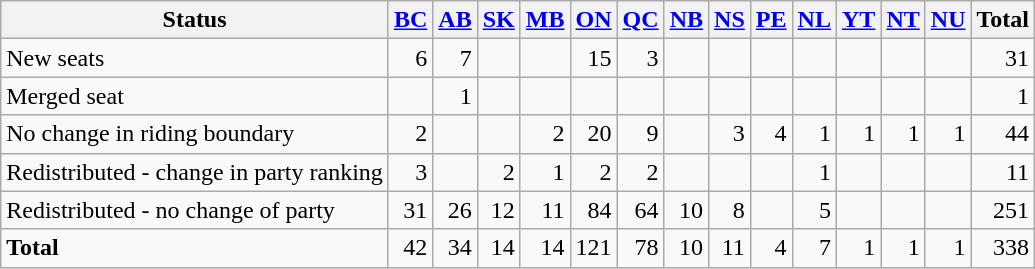<table class="wikitable" style="text-align:right;">
<tr>
<th>Status</th>
<th><a href='#'>BC</a></th>
<th><a href='#'>AB</a></th>
<th><a href='#'>SK</a></th>
<th><a href='#'>MB</a></th>
<th><a href='#'>ON</a></th>
<th><a href='#'>QC</a></th>
<th><a href='#'>NB</a></th>
<th><a href='#'>NS</a></th>
<th><a href='#'>PE</a></th>
<th><a href='#'>NL</a></th>
<th><a href='#'>YT</a></th>
<th><a href='#'>NT</a></th>
<th><a href='#'>NU</a></th>
<th>Total</th>
</tr>
<tr>
<td style="text-align:left;">New seats</td>
<td>6</td>
<td>7</td>
<td></td>
<td></td>
<td>15</td>
<td>3</td>
<td></td>
<td></td>
<td></td>
<td></td>
<td></td>
<td></td>
<td></td>
<td>31</td>
</tr>
<tr>
<td style="text-align:left;">Merged seat</td>
<td></td>
<td>1</td>
<td></td>
<td></td>
<td></td>
<td></td>
<td></td>
<td></td>
<td></td>
<td></td>
<td></td>
<td></td>
<td></td>
<td>1</td>
</tr>
<tr>
<td style="text-align:left;">No change in riding boundary</td>
<td>2</td>
<td></td>
<td></td>
<td>2</td>
<td>20</td>
<td>9</td>
<td></td>
<td>3</td>
<td>4</td>
<td>1</td>
<td>1</td>
<td>1</td>
<td>1</td>
<td>44</td>
</tr>
<tr>
<td style="text-align:left;">Redistributed - change in party ranking</td>
<td>3</td>
<td></td>
<td>2</td>
<td>1</td>
<td>2</td>
<td>2</td>
<td></td>
<td></td>
<td></td>
<td>1</td>
<td></td>
<td></td>
<td></td>
<td>11</td>
</tr>
<tr>
<td style="text-align:left;">Redistributed - no change of party</td>
<td>31</td>
<td>26</td>
<td>12</td>
<td>11</td>
<td>84</td>
<td>64</td>
<td>10</td>
<td>8</td>
<td></td>
<td>5</td>
<td></td>
<td></td>
<td></td>
<td>251</td>
</tr>
<tr>
<td style="text-align:left;"><strong>Total</strong></td>
<td>42</td>
<td>34</td>
<td>14</td>
<td>14</td>
<td>121</td>
<td>78</td>
<td>10</td>
<td>11</td>
<td>4</td>
<td>7</td>
<td>1</td>
<td>1</td>
<td>1</td>
<td>338</td>
</tr>
</table>
